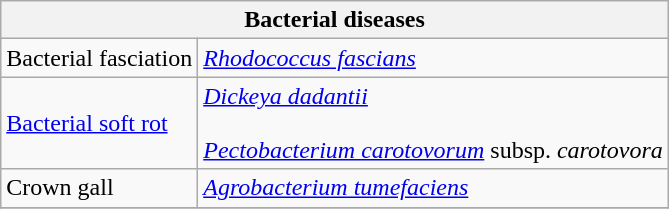<table class="wikitable" style="clear">
<tr>
<th colspan=2><strong>Bacterial diseases</strong><br></th>
</tr>
<tr>
<td>Bacterial fasciation</td>
<td><em><a href='#'>Rhodococcus fascians</a></em></td>
</tr>
<tr>
<td><a href='#'>Bacterial soft rot</a></td>
<td><em><a href='#'>Dickeya dadantii</a></em><br><br><em><a href='#'>Pectobacterium carotovorum</a></em> subsp. <em>carotovora</em></td>
</tr>
<tr>
<td>Crown gall</td>
<td><em><a href='#'>Agrobacterium tumefaciens</a></em></td>
</tr>
<tr>
</tr>
</table>
